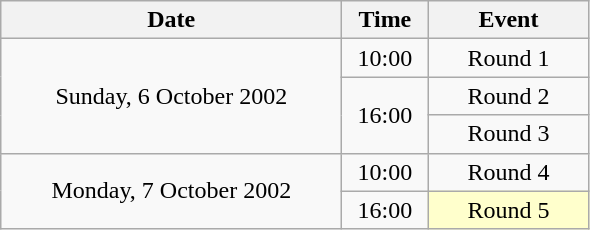<table class = "wikitable" style="text-align:center;">
<tr>
<th width=220>Date</th>
<th width=50>Time</th>
<th width=100>Event</th>
</tr>
<tr>
<td rowspan=3>Sunday, 6 October 2002</td>
<td>10:00</td>
<td>Round 1</td>
</tr>
<tr>
<td rowspan=2>16:00</td>
<td>Round 2</td>
</tr>
<tr>
<td>Round 3</td>
</tr>
<tr>
<td rowspan=2>Monday, 7 October 2002</td>
<td>10:00</td>
<td>Round 4</td>
</tr>
<tr>
<td>16:00</td>
<td bgcolor=ffffcc>Round 5</td>
</tr>
</table>
